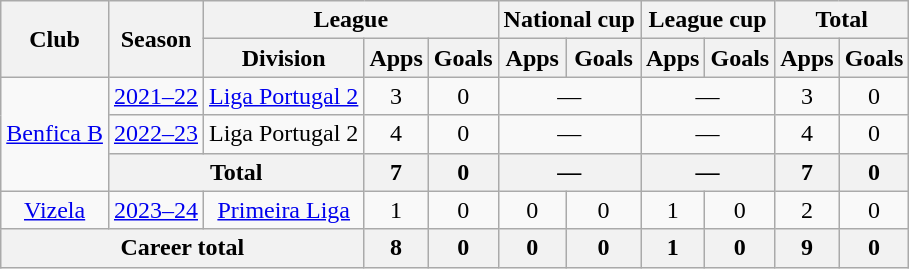<table class="wikitable" style="text-align: center">
<tr>
<th rowspan="2">Club</th>
<th rowspan="2">Season</th>
<th colspan="3">League</th>
<th colspan="2">National cup</th>
<th colspan="2">League cup</th>
<th colspan="2">Total</th>
</tr>
<tr>
<th>Division</th>
<th>Apps</th>
<th>Goals</th>
<th>Apps</th>
<th>Goals</th>
<th>Apps</th>
<th>Goals</th>
<th>Apps</th>
<th>Goals</th>
</tr>
<tr>
<td rowspan="3"><a href='#'>Benfica B</a></td>
<td><a href='#'>2021–22</a></td>
<td><a href='#'>Liga Portugal 2</a></td>
<td>3</td>
<td>0</td>
<td colspan="2">—</td>
<td colspan="2">—</td>
<td>3</td>
<td>0</td>
</tr>
<tr>
<td><a href='#'>2022–23</a></td>
<td>Liga Portugal 2</td>
<td>4</td>
<td>0</td>
<td colspan="2">—</td>
<td colspan="2">—</td>
<td>4</td>
<td>0</td>
</tr>
<tr>
<th colspan="2">Total</th>
<th>7</th>
<th>0</th>
<th colspan="2">—</th>
<th colspan="2">—</th>
<th>7</th>
<th>0</th>
</tr>
<tr>
<td><a href='#'>Vizela</a></td>
<td><a href='#'>2023–24</a></td>
<td><a href='#'>Primeira Liga</a></td>
<td>1</td>
<td>0</td>
<td>0</td>
<td>0</td>
<td>1</td>
<td>0</td>
<td>2</td>
<td>0</td>
</tr>
<tr>
<th colspan="3"><strong>Career total</strong></th>
<th>8</th>
<th>0</th>
<th>0</th>
<th>0</th>
<th>1</th>
<th>0</th>
<th>9</th>
<th>0</th>
</tr>
</table>
